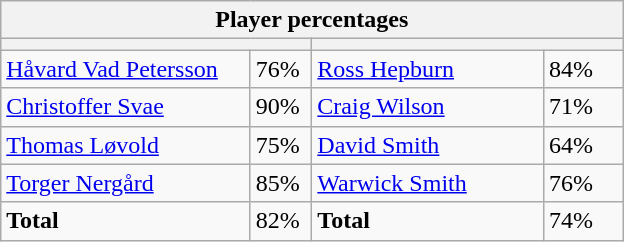<table class="wikitable">
<tr>
<th colspan="4" style="width:400px;">Player percentages</th>
</tr>
<tr>
<th colspan="2" style="width:200px;"></th>
<th colspan="2" style="width:200px;"></th>
</tr>
<tr>
<td><a href='#'>Håvard Vad Petersson</a></td>
<td>76%</td>
<td><a href='#'>Ross Hepburn</a></td>
<td>84%</td>
</tr>
<tr>
<td><a href='#'>Christoffer Svae</a></td>
<td>90%</td>
<td><a href='#'>Craig Wilson</a></td>
<td>71%</td>
</tr>
<tr>
<td><a href='#'>Thomas Løvold</a></td>
<td>75%</td>
<td><a href='#'>David Smith</a></td>
<td>64%</td>
</tr>
<tr>
<td><a href='#'>Torger Nergård</a></td>
<td>85%</td>
<td><a href='#'>Warwick Smith</a></td>
<td>76%</td>
</tr>
<tr>
<td><strong>Total</strong></td>
<td>82%</td>
<td><strong>Total</strong></td>
<td>74%</td>
</tr>
</table>
